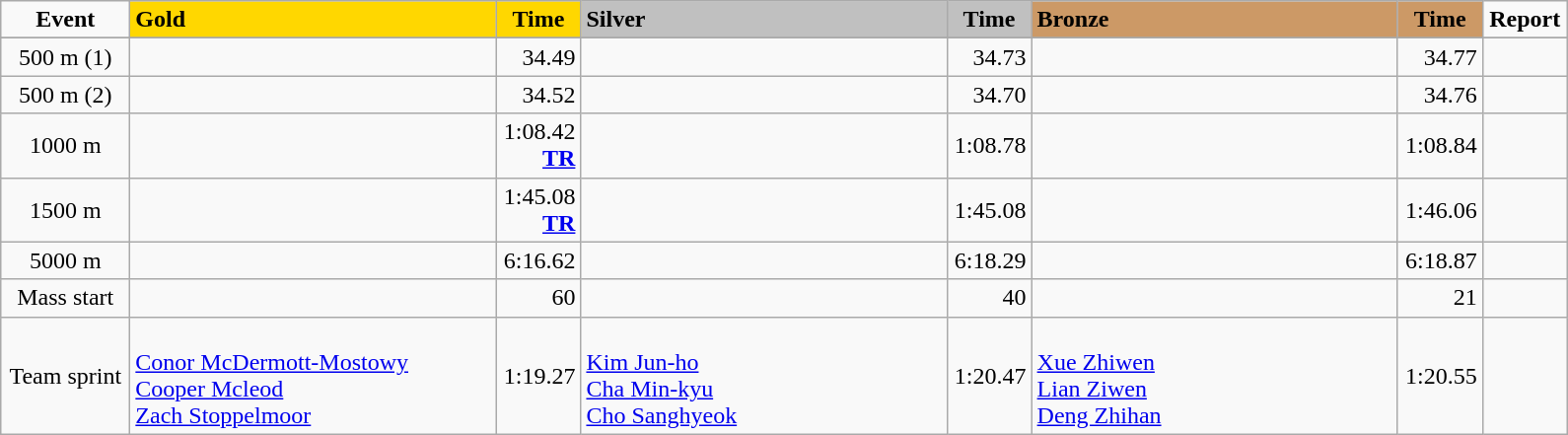<table class="wikitable">
<tr>
<td width="80" align="center"><strong>Event</strong></td>
<td width="240" bgcolor="gold"><strong>Gold</strong></td>
<td width="50" bgcolor="gold" align="center"><strong>Time</strong></td>
<td width="240" bgcolor="silver"><strong>Silver</strong></td>
<td width="50" bgcolor="silver" align="center"><strong>Time</strong></td>
<td width="240" bgcolor="#CC9966"><strong>Bronze</strong></td>
<td width="50" bgcolor="#CC9966" align="center"><strong>Time</strong></td>
<td width="50" align="center"><strong>Report</strong></td>
</tr>
<tr bgcolor="#cccccc">
</tr>
<tr>
<td align="center">500 m (1)</td>
<td></td>
<td align="right">34.49</td>
<td></td>
<td align="right">34.73</td>
<td></td>
<td align="right">34.77</td>
<td align="center"></td>
</tr>
<tr>
<td align="center">500 m (2)</td>
<td></td>
<td align="right">34.52</td>
<td></td>
<td align="right">34.70</td>
<td></td>
<td align="right">34.76</td>
<td align="center"></td>
</tr>
<tr>
<td align="center">1000 m</td>
<td></td>
<td align="right">1:08.42<br><strong><a href='#'>TR</a></strong></td>
<td></td>
<td align="right">1:08.78</td>
<td></td>
<td align="right">1:08.84</td>
<td align="center"></td>
</tr>
<tr>
<td align="center">1500 m</td>
<td></td>
<td align="right">1:45.08<br><strong><a href='#'>TR</a></strong></td>
<td></td>
<td align="right">1:45.08</td>
<td></td>
<td align="right">1:46.06</td>
<td align="center"></td>
</tr>
<tr>
<td align="center">5000 m</td>
<td></td>
<td align="right">6:16.62</td>
<td></td>
<td align="right">6:18.29</td>
<td></td>
<td align="right">6:18.87</td>
<td align="center"></td>
</tr>
<tr>
<td align="center">Mass start</td>
<td></td>
<td align="right">60</td>
<td></td>
<td align="right">40</td>
<td></td>
<td align="right">21</td>
<td align="center"></td>
</tr>
<tr>
<td align="center">Team sprint</td>
<td><br><a href='#'>Conor McDermott-Mostowy</a><br><a href='#'>Cooper Mcleod</a><br><a href='#'>Zach Stoppelmoor</a></td>
<td align="right">1:19.27</td>
<td><br><a href='#'>Kim Jun-ho</a><br><a href='#'>Cha Min-kyu</a><br><a href='#'>Cho Sanghyeok</a></td>
<td align="right">1:20.47</td>
<td><br><a href='#'>Xue Zhiwen</a><br><a href='#'>Lian Ziwen</a><br><a href='#'>Deng Zhihan</a></td>
<td align="right">1:20.55</td>
<td align="center"></td>
</tr>
</table>
